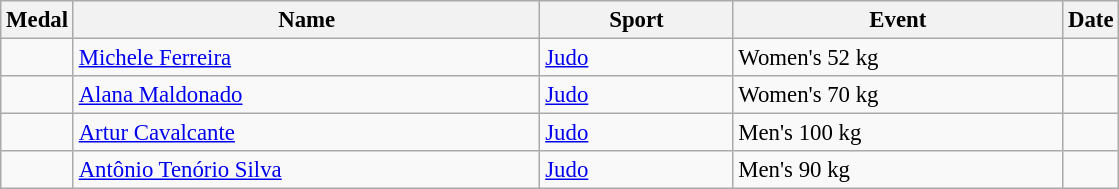<table class="wikitable sortable"  style="font-size:95%">
<tr>
<th>Medal</th>
<th style="width:20em">Name</th>
<th style="width:8em">Sport</th>
<th style="width:14em">Event</th>
<th>Date</th>
</tr>
<tr>
<td></td>
<td><a href='#'>Michele Ferreira</a></td>
<td><a href='#'>Judo</a></td>
<td>Women's 52 kg</td>
<td></td>
</tr>
<tr>
<td></td>
<td><a href='#'>Alana Maldonado</a></td>
<td><a href='#'>Judo</a></td>
<td>Women's 70 kg</td>
<td></td>
</tr>
<tr>
<td></td>
<td><a href='#'>Artur Cavalcante</a></td>
<td><a href='#'>Judo</a></td>
<td>Men's 100 kg</td>
<td></td>
</tr>
<tr>
<td></td>
<td><a href='#'>Antônio Tenório Silva</a></td>
<td><a href='#'>Judo</a></td>
<td>Men's 90 kg</td>
<td></td>
</tr>
</table>
